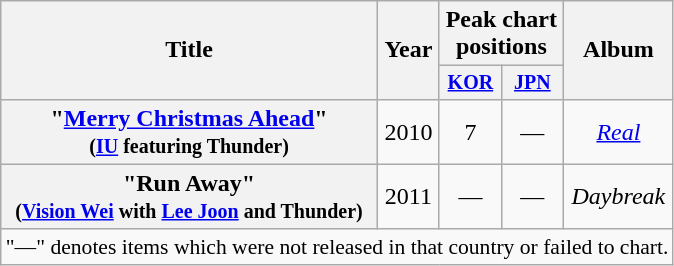<table class="wikitable plainrowheaders" style=text-align:center;>
<tr>
<th rowspan="2">Title</th>
<th rowspan="2">Year</th>
<th colspan="2">Peak chart positions</th>
<th rowspan="2">Album</th>
</tr>
<tr style=font-size:smaller>
<th width=35><a href='#'>KOR</a></th>
<th width=35><a href='#'>JPN</a></th>
</tr>
<tr>
<th scope="row">"<a href='#'>Merry Christmas Ahead</a>"<br><small>(<a href='#'>IU</a> featuring Thunder)</small></th>
<td>2010</td>
<td>7</td>
<td>—</td>
<td><em><a href='#'>Real</a></em></td>
</tr>
<tr>
<th scope="row">"Run Away"<br><small>(<a href='#'>Vision Wei</a> with <a href='#'>Lee Joon</a> and Thunder)</small></th>
<td>2011</td>
<td>—</td>
<td>—</td>
<td><em>Daybreak</em></td>
</tr>
<tr>
<td colspan="6" style="font-size:90%">"—" denotes items which were not released in that country or failed to chart.</td>
</tr>
</table>
